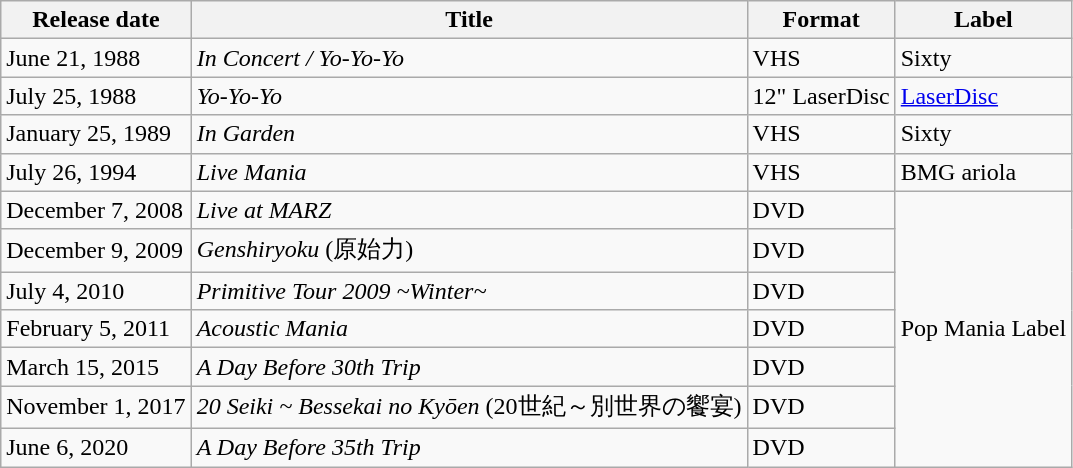<table class="wikitable">
<tr>
<th>Release date</th>
<th>Title</th>
<th>Format</th>
<th>Label</th>
</tr>
<tr>
<td>June 21, 1988</td>
<td><em>In Concert / Yo-Yo-Yo</em></td>
<td>VHS</td>
<td>Sixty</td>
</tr>
<tr>
<td>July 25, 1988</td>
<td><em>Yo-Yo-Yo</em></td>
<td>12" LaserDisc</td>
<td><a href='#'>LaserDisc</a></td>
</tr>
<tr>
<td>January 25, 1989</td>
<td><em>In Garden</em></td>
<td>VHS</td>
<td>Sixty</td>
</tr>
<tr>
<td>July 26, 1994</td>
<td><em>Live Mania</em></td>
<td>VHS</td>
<td>BMG ariola</td>
</tr>
<tr>
<td>December 7, 2008</td>
<td><em>Live at MARZ</em></td>
<td>DVD</td>
<td rowspan="7">Pop Mania Label</td>
</tr>
<tr>
<td>December 9, 2009</td>
<td><em>Genshiryoku</em> (原始力)</td>
<td>DVD</td>
</tr>
<tr>
<td>July 4, 2010</td>
<td><em>Primitive Tour 2009 ~Winter~</em></td>
<td>DVD</td>
</tr>
<tr>
<td>February 5, 2011</td>
<td><em>Acoustic Mania</em></td>
<td>DVD</td>
</tr>
<tr>
<td>March 15, 2015</td>
<td><em>A Day Before 30th Trip</em></td>
<td>DVD</td>
</tr>
<tr>
<td>November 1, 2017</td>
<td><em>20 Seiki ~ Bessekai no Kyōen</em> (20世紀～別世界の饗宴)</td>
<td>DVD</td>
</tr>
<tr>
<td>June 6, 2020</td>
<td><em>A Day Before 35th Trip</em></td>
<td>DVD</td>
</tr>
</table>
